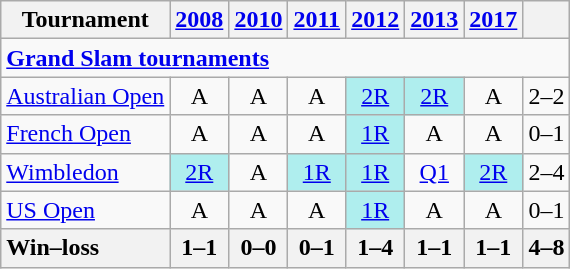<table class=wikitable style=text-align:center>
<tr>
<th>Tournament</th>
<th><a href='#'>2008</a></th>
<th><a href='#'>2010</a></th>
<th><a href='#'>2011</a></th>
<th><a href='#'>2012</a></th>
<th><a href='#'>2013</a></th>
<th><a href='#'>2017</a></th>
<th></th>
</tr>
<tr>
<td colspan=11 align=left><strong><a href='#'>Grand Slam tournaments</a></strong></td>
</tr>
<tr>
<td align=left><a href='#'>Australian Open</a></td>
<td>A</td>
<td>A</td>
<td>A</td>
<td bgcolor=afeeee><a href='#'>2R</a></td>
<td bgcolor=afeeee><a href='#'>2R</a></td>
<td>A</td>
<td>2–2</td>
</tr>
<tr>
<td align=left><a href='#'>French Open</a></td>
<td>A</td>
<td>A</td>
<td>A</td>
<td bgcolor=afeeee><a href='#'>1R</a></td>
<td>A</td>
<td>A</td>
<td>0–1</td>
</tr>
<tr>
<td align=left><a href='#'>Wimbledon</a></td>
<td bgcolor=afeeee><a href='#'>2R</a></td>
<td>A</td>
<td bgcolor=afeeee><a href='#'>1R</a></td>
<td bgcolor=afeeee><a href='#'>1R</a></td>
<td><a href='#'>Q1</a></td>
<td bgcolor=afeeee><a href='#'>2R</a></td>
<td>2–4</td>
</tr>
<tr>
<td align=left><a href='#'>US Open</a></td>
<td>A</td>
<td>A</td>
<td>A</td>
<td bgcolor=afeeee><a href='#'>1R</a></td>
<td>A</td>
<td>A</td>
<td>0–1</td>
</tr>
<tr>
<th style=text-align:left>Win–loss</th>
<th>1–1</th>
<th>0–0</th>
<th>0–1</th>
<th>1–4</th>
<th>1–1</th>
<th>1–1</th>
<th>4–8</th>
</tr>
</table>
